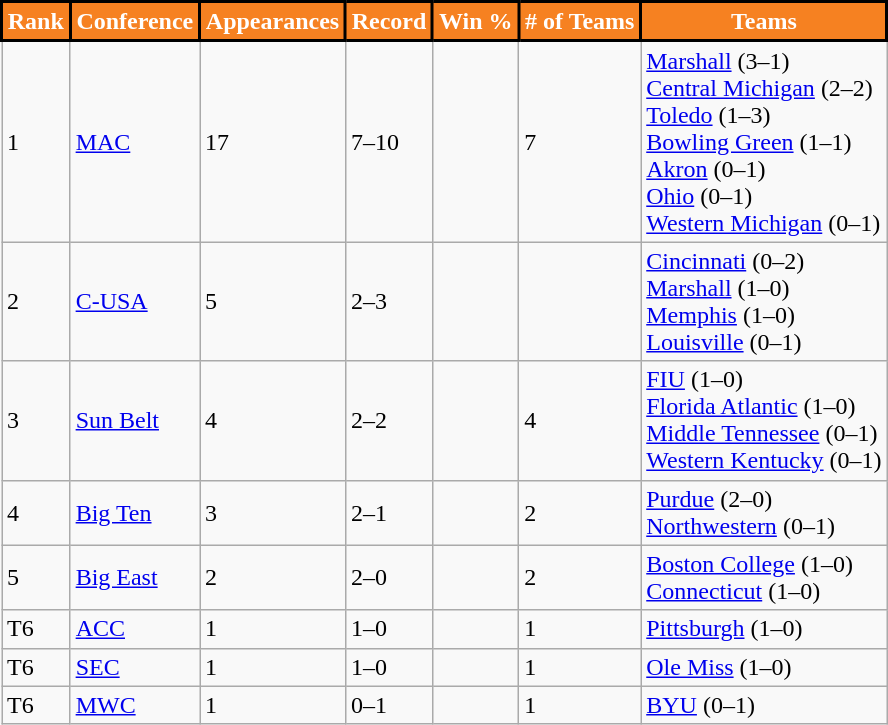<table class="wikitable">
<tr>
<th style="background:#F68121; color:#FFFFFF; border: 2px solid #000000;">Rank</th>
<th style="background:#F68121; color:#FFFFFF; border: 2px solid #000000;">Conference</th>
<th style="background:#F68121; color:#FFFFFF; border: 2px solid #000000;">Appearances</th>
<th style="background:#F68121; color:#FFFFFF; border: 2px solid #000000;">Record</th>
<th style="background:#F68121; color:#FFFFFF; border: 2px solid #000000;">Win %</th>
<th style="background:#F68121; color:#FFFFFF; border: 2px solid #000000;"># of Teams</th>
<th style="background:#F68121; color:#FFFFFF; border: 2px solid #000000;">Teams</th>
</tr>
<tr>
<td>1</td>
<td><a href='#'>MAC</a></td>
<td>17</td>
<td>7–10</td>
<td></td>
<td>7</td>
<td><a href='#'>Marshall</a> (3–1)<br><a href='#'>Central Michigan</a> (2–2)<br>
<a href='#'>Toledo</a> (1–3)<br>
<a href='#'>Bowling Green</a> (1–1)<br>
<a href='#'>Akron</a> (0–1)<br>
<a href='#'>Ohio</a> (0–1)<br>
<a href='#'>Western Michigan</a> (0–1)</td>
</tr>
<tr>
<td>2</td>
<td><a href='#'>C-USA</a></td>
<td>5</td>
<td>2–3</td>
<td></td>
<td></td>
<td><a href='#'>Cincinnati</a> (0–2)<br><a href='#'>Marshall</a> (1–0)<br>
<a href='#'>Memphis</a> (1–0)<br>
<a href='#'>Louisville</a> (0–1)</td>
</tr>
<tr>
<td>3</td>
<td><a href='#'>Sun Belt</a></td>
<td>4</td>
<td>2–2</td>
<td></td>
<td>4</td>
<td><a href='#'>FIU</a> (1–0)<br><a href='#'>Florida Atlantic</a> (1–0)<br>
<a href='#'>Middle Tennessee</a> (0–1)<br>
<a href='#'>Western Kentucky</a> (0–1)</td>
</tr>
<tr>
<td>4</td>
<td><a href='#'>Big Ten</a></td>
<td>3</td>
<td>2–1</td>
<td></td>
<td>2</td>
<td><a href='#'>Purdue</a> (2–0)<br><a href='#'>Northwestern</a> (0–1)</td>
</tr>
<tr>
<td>5</td>
<td><a href='#'>Big East</a></td>
<td>2</td>
<td>2–0</td>
<td></td>
<td>2</td>
<td><a href='#'>Boston College</a> (1–0)<br><a href='#'>Connecticut</a> (1–0)</td>
</tr>
<tr>
<td>T6</td>
<td><a href='#'>ACC</a></td>
<td>1</td>
<td>1–0</td>
<td></td>
<td>1</td>
<td><a href='#'>Pittsburgh</a> (1–0)</td>
</tr>
<tr>
<td>T6</td>
<td><a href='#'>SEC</a></td>
<td>1</td>
<td>1–0</td>
<td></td>
<td>1</td>
<td><a href='#'>Ole Miss</a> (1–0)</td>
</tr>
<tr>
<td>T6</td>
<td><a href='#'>MWC</a></td>
<td>1</td>
<td>0–1</td>
<td></td>
<td>1</td>
<td><a href='#'>BYU</a> (0–1)</td>
</tr>
</table>
